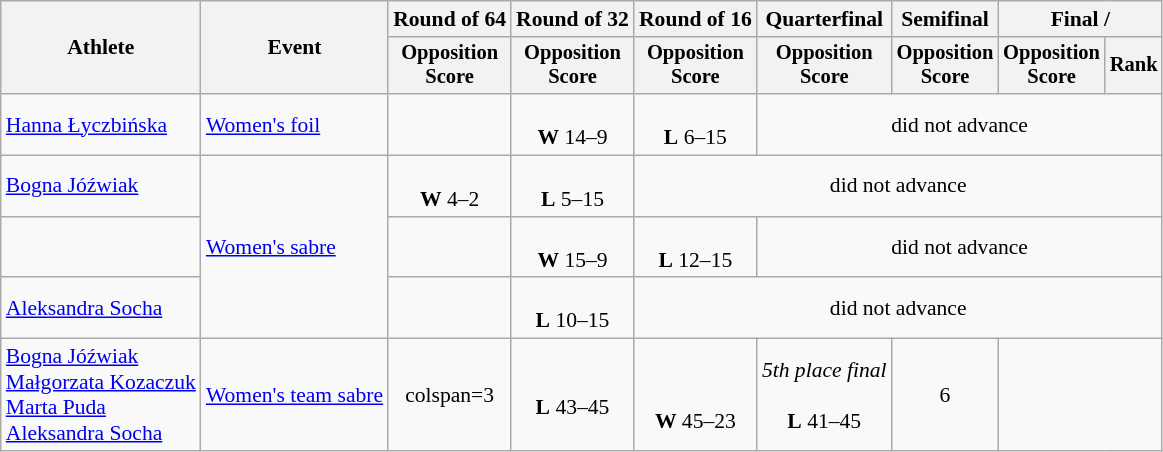<table class="wikitable" style="font-size:90%">
<tr>
<th rowspan="2">Athlete</th>
<th rowspan="2">Event</th>
<th>Round of 64</th>
<th>Round of 32</th>
<th>Round of 16</th>
<th>Quarterfinal</th>
<th>Semifinal</th>
<th colspan=2>Final / </th>
</tr>
<tr style="font-size:95%">
<th>Opposition <br> Score</th>
<th>Opposition <br> Score</th>
<th>Opposition <br> Score</th>
<th>Opposition <br> Score</th>
<th>Opposition <br> Score</th>
<th>Opposition <br> Score</th>
<th>Rank</th>
</tr>
<tr align=center>
<td align=left><a href='#'>Hanna Łyczbińska</a></td>
<td align=left><a href='#'>Women's foil</a></td>
<td></td>
<td><br><strong>W</strong> 14–9</td>
<td><br><strong>L</strong> 6–15</td>
<td colspan=4>did not advance</td>
</tr>
<tr align=center>
<td align=left><a href='#'>Bogna Jóźwiak</a></td>
<td align=left rowspan=3><a href='#'>Women's sabre</a></td>
<td><br><strong>W</strong> 4–2</td>
<td><br><strong>L</strong> 5–15</td>
<td colspan=5>did not advance</td>
</tr>
<tr align=center>
<td align=left></td>
<td></td>
<td><br><strong>W</strong> 15–9</td>
<td><br><strong>L</strong> 12–15</td>
<td colspan=4>did not advance</td>
</tr>
<tr align=center>
<td align=left><a href='#'>Aleksandra Socha</a></td>
<td></td>
<td><br><strong>L</strong> 10–15</td>
<td colspan=5>did not advance</td>
</tr>
<tr align=center>
<td align=left><a href='#'>Bogna Jóźwiak</a><br><a href='#'>Małgorzata Kozaczuk</a><br><a href='#'>Marta Puda</a><br><a href='#'>Aleksandra Socha</a></td>
<td align=left><a href='#'>Women's team sabre</a></td>
<td>colspan=3 </td>
<td><br><strong>L</strong> 43–45</td>
<td><br><br><strong>W</strong> 45–23</td>
<td><em>5th place final</em><br><br><strong>L</strong> 41–45</td>
<td>6</td>
</tr>
</table>
